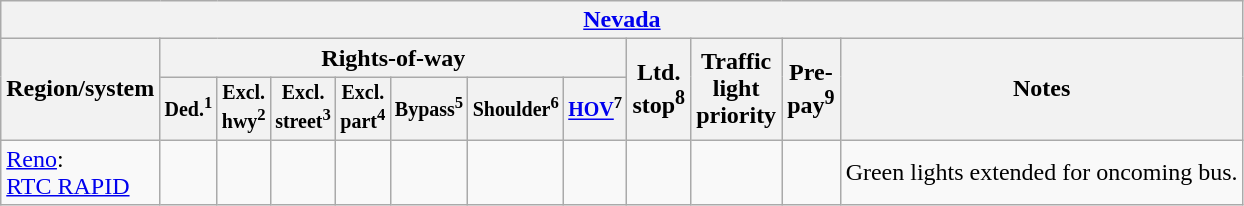<table class="wikitable">
<tr>
<th colspan="12"><a href='#'>Nevada</a></th>
</tr>
<tr>
<th rowspan="2">Region/system</th>
<th colspan="7">Rights-of-way</th>
<th rowspan="2">Ltd.<br>stop<sup>8</sup></th>
<th rowspan="2">Traffic<br>light<br>priority</th>
<th rowspan="2">Pre-<br>pay<sup>9</sup></th>
<th rowspan="2">Notes</th>
</tr>
<tr style="font-size: smaller">
<th>Ded.<sup>1</sup></th>
<th>Excl.<br>hwy<sup>2</sup></th>
<th>Excl.<br>street<sup>3</sup></th>
<th>Excl.<br>part<sup>4</sup></th>
<th>Bypass<sup>5</sup></th>
<th>Shoulder<sup>6</sup></th>
<th><a href='#'>HOV</a><sup>7</sup></th>
</tr>
<tr>
<td><a href='#'>Reno</a>:<br><a href='#'>RTC RAPID</a></td>
<td></td>
<td></td>
<td></td>
<td></td>
<td></td>
<td></td>
<td></td>
<td></td>
<td></td>
<td></td>
<td>Green lights extended for oncoming bus.</td>
</tr>
</table>
